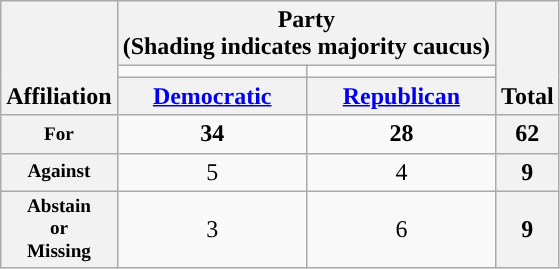<table class="wikitable" style="text-align:center">
<tr valign="bottom">
<th scope="col" rowspan="3">Affiliation</th>
<th scope="col" colspan="2">Party <div>(Shading indicates majority caucus)</div></th>
<th scope="col" rowspan="3">Total</th>
</tr>
<tr style="height:5px">
<td style="background-color:"></td>
<td style="background-color:"></td>
</tr>
<tr>
<th><a href='#'>Democratic</a></th>
<th><a href='#'>Republican</a></th>
</tr>
<tr>
<th scope="row" style="white-space:nowrap; font-size:80%">For</th>
<td><strong>34</strong></td>
<td><strong>28</strong></td>
<th><strong>62</strong></th>
</tr>
<tr>
<th scope="row" style="white-space:nowrap; font-size:80%">Against</th>
<td>5</td>
<td>4</td>
<th>9</th>
</tr>
<tr>
<th scope="row" style="white-space:nowrap; font-size:80%">Abstain<br>or<br>Missing</th>
<td>3</td>
<td>6</td>
<th>9</th>
</tr>
</table>
